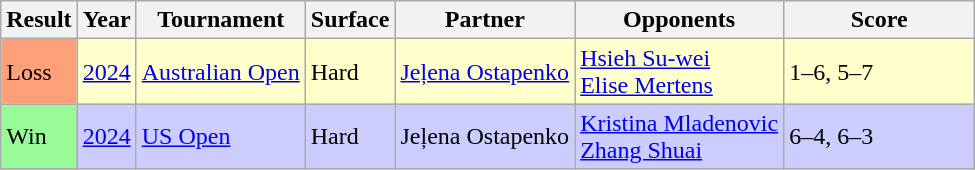<table class="sortable wikitable">
<tr>
<th>Result</th>
<th>Year</th>
<th>Tournament</th>
<th>Surface</th>
<th>Partner</th>
<th>Opponents</th>
<th class="unsortable" width=120>Score</th>
</tr>
<tr bgcolor=#FFFFCC>
<td bgcolor=ffa07a>Loss</td>
<td><a href='#'>2024</a></td>
<td><a href='#'>Australian Open</a></td>
<td>Hard</td>
<td> <a href='#'>Jeļena Ostapenko</a></td>
<td> <a href='#'>Hsieh Su-wei</a> <br>  <a href='#'>Elise Mertens</a></td>
<td>1–6, 5–7</td>
</tr>
<tr style=background:#ccf>
<td bgcolor=98FB98>Win</td>
<td><a href='#'>2024</a></td>
<td><a href='#'>US Open</a></td>
<td>Hard</td>
<td> Jeļena Ostapenko</td>
<td> <a href='#'>Kristina Mladenovic</a> <br>  <a href='#'>Zhang Shuai</a></td>
<td>6–4, 6–3</td>
</tr>
</table>
